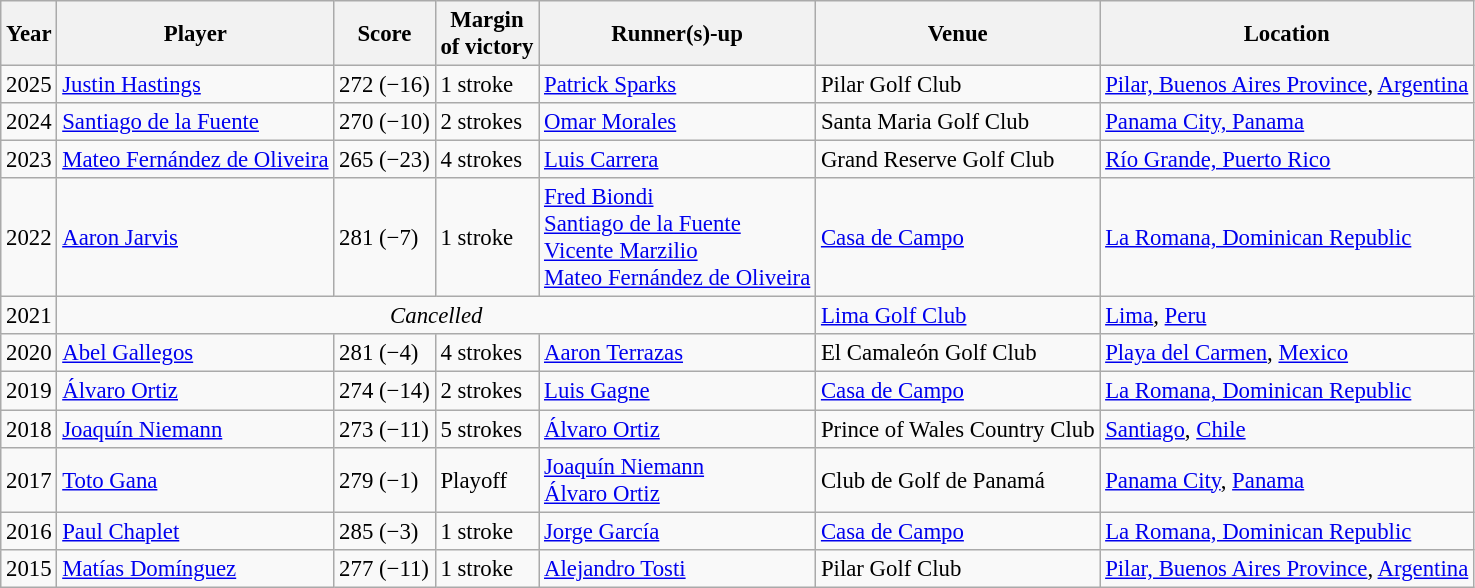<table class="wikitable" style="font-size:95%">
<tr>
<th>Year</th>
<th>Player</th>
<th>Score</th>
<th>Margin<br>of victory</th>
<th>Runner(s)-up</th>
<th>Venue</th>
<th>Location</th>
</tr>
<tr>
<td>2025</td>
<td> <a href='#'>Justin Hastings</a></td>
<td>272 (−16)</td>
<td>1 stroke</td>
<td> <a href='#'>Patrick Sparks</a></td>
<td>Pilar Golf Club</td>
<td><a href='#'>Pilar, Buenos Aires Province</a>, <a href='#'>Argentina</a></td>
</tr>
<tr>
<td>2024</td>
<td> <a href='#'>Santiago de la Fuente</a></td>
<td>270 (−10)</td>
<td>2 strokes</td>
<td> <a href='#'>Omar Morales</a></td>
<td>Santa Maria Golf Club</td>
<td><a href='#'>Panama City, Panama</a></td>
</tr>
<tr>
<td>2023</td>
<td> <a href='#'>Mateo Fernández de Oliveira</a></td>
<td>265 (−23)</td>
<td>4 strokes</td>
<td> <a href='#'>Luis Carrera</a></td>
<td>Grand Reserve Golf Club</td>
<td><a href='#'>Río Grande, Puerto Rico</a></td>
</tr>
<tr>
<td>2022</td>
<td> <a href='#'>Aaron Jarvis</a></td>
<td>281 (−7)</td>
<td>1 stroke</td>
<td> <a href='#'>Fred Biondi</a><br> <a href='#'>Santiago de la Fuente</a><br> <a href='#'>Vicente Marzilio</a><br> <a href='#'>Mateo Fernández de Oliveira</a></td>
<td><a href='#'>Casa de Campo</a></td>
<td><a href='#'>La Romana, Dominican Republic</a></td>
</tr>
<tr>
<td>2021</td>
<td colspan=4 align=center><em>Cancelled</em></td>
<td><a href='#'>Lima Golf Club</a></td>
<td><a href='#'>Lima</a>, <a href='#'>Peru</a></td>
</tr>
<tr>
<td>2020</td>
<td> <a href='#'>Abel Gallegos</a></td>
<td>281 (−4)</td>
<td>4 strokes</td>
<td> <a href='#'>Aaron Terrazas</a></td>
<td>El Camaleón Golf Club</td>
<td><a href='#'>Playa del Carmen</a>, <a href='#'>Mexico</a></td>
</tr>
<tr>
<td>2019</td>
<td> <a href='#'>Álvaro Ortiz</a></td>
<td>274 (−14)</td>
<td>2 strokes</td>
<td> <a href='#'>Luis Gagne</a></td>
<td><a href='#'>Casa de Campo</a></td>
<td><a href='#'>La Romana, Dominican Republic</a></td>
</tr>
<tr>
<td>2018</td>
<td> <a href='#'>Joaquín Niemann</a></td>
<td>273 (−11)</td>
<td>5 strokes</td>
<td> <a href='#'>Álvaro Ortiz</a></td>
<td Prince of Wales Country Club (country club)>Prince of Wales Country Club</td>
<td><a href='#'>Santiago</a>, <a href='#'>Chile</a></td>
</tr>
<tr>
<td>2017</td>
<td> <a href='#'>Toto Gana</a></td>
<td>279 (−1)</td>
<td>Playoff</td>
<td> <a href='#'>Joaquín Niemann</a><br> <a href='#'>Álvaro Ortiz</a></td>
<td>Club de Golf de Panamá</td>
<td><a href='#'>Panama City</a>, <a href='#'>Panama</a></td>
</tr>
<tr>
<td>2016</td>
<td> <a href='#'>Paul Chaplet</a></td>
<td>285 (−3)</td>
<td>1 stroke</td>
<td> <a href='#'>Jorge García</a></td>
<td><a href='#'>Casa de Campo</a></td>
<td><a href='#'>La Romana, Dominican Republic</a></td>
</tr>
<tr>
<td>2015</td>
<td> <a href='#'>Matías Domínguez</a></td>
<td>277 (−11)</td>
<td>1 stroke</td>
<td> <a href='#'>Alejandro Tosti</a></td>
<td>Pilar Golf Club</td>
<td><a href='#'>Pilar, Buenos Aires Province</a>, <a href='#'>Argentina</a></td>
</tr>
</table>
